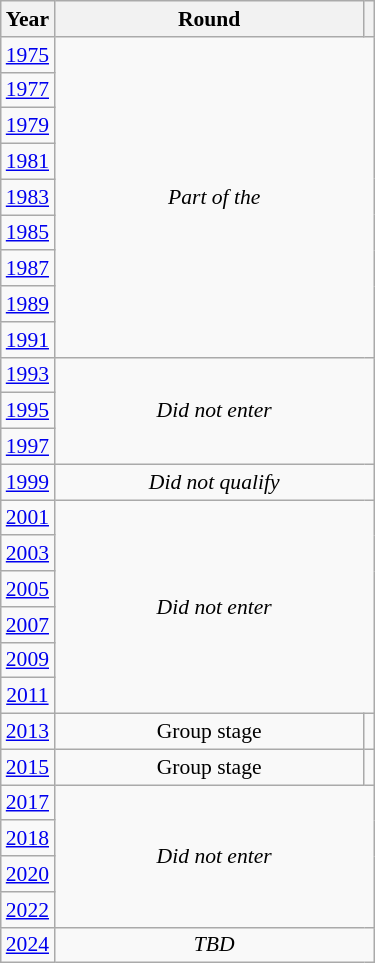<table class="wikitable" style="text-align: center; font-size:90%">
<tr>
<th>Year</th>
<th style="width:200px">Round</th>
<th></th>
</tr>
<tr>
<td><a href='#'>1975</a></td>
<td colspan="2" rowspan="9"><em>Part of the </em></td>
</tr>
<tr>
<td><a href='#'>1977</a></td>
</tr>
<tr>
<td><a href='#'>1979</a></td>
</tr>
<tr>
<td><a href='#'>1981</a></td>
</tr>
<tr>
<td><a href='#'>1983</a></td>
</tr>
<tr>
<td><a href='#'>1985</a></td>
</tr>
<tr>
<td><a href='#'>1987</a></td>
</tr>
<tr>
<td><a href='#'>1989</a></td>
</tr>
<tr>
<td><a href='#'>1991</a></td>
</tr>
<tr>
<td><a href='#'>1993</a></td>
<td colspan="2" rowspan="3"><em>Did not enter</em></td>
</tr>
<tr>
<td><a href='#'>1995</a></td>
</tr>
<tr>
<td><a href='#'>1997</a></td>
</tr>
<tr>
<td><a href='#'>1999</a></td>
<td colspan="2"><em>Did not qualify</em></td>
</tr>
<tr>
<td><a href='#'>2001</a></td>
<td colspan="2" rowspan="6"><em>Did not enter</em></td>
</tr>
<tr>
<td><a href='#'>2003</a></td>
</tr>
<tr>
<td><a href='#'>2005</a></td>
</tr>
<tr>
<td><a href='#'>2007</a></td>
</tr>
<tr>
<td><a href='#'>2009</a></td>
</tr>
<tr>
<td><a href='#'>2011</a></td>
</tr>
<tr>
<td><a href='#'>2013</a></td>
<td>Group stage</td>
<td></td>
</tr>
<tr>
<td><a href='#'>2015</a></td>
<td>Group stage</td>
<td></td>
</tr>
<tr>
<td><a href='#'>2017</a></td>
<td colspan="2" rowspan="4"><em>Did not enter</em></td>
</tr>
<tr>
<td><a href='#'>2018</a></td>
</tr>
<tr>
<td><a href='#'>2020</a></td>
</tr>
<tr>
<td><a href='#'>2022</a></td>
</tr>
<tr>
<td><a href='#'>2024</a></td>
<td colspan="2"><em>TBD</em></td>
</tr>
</table>
